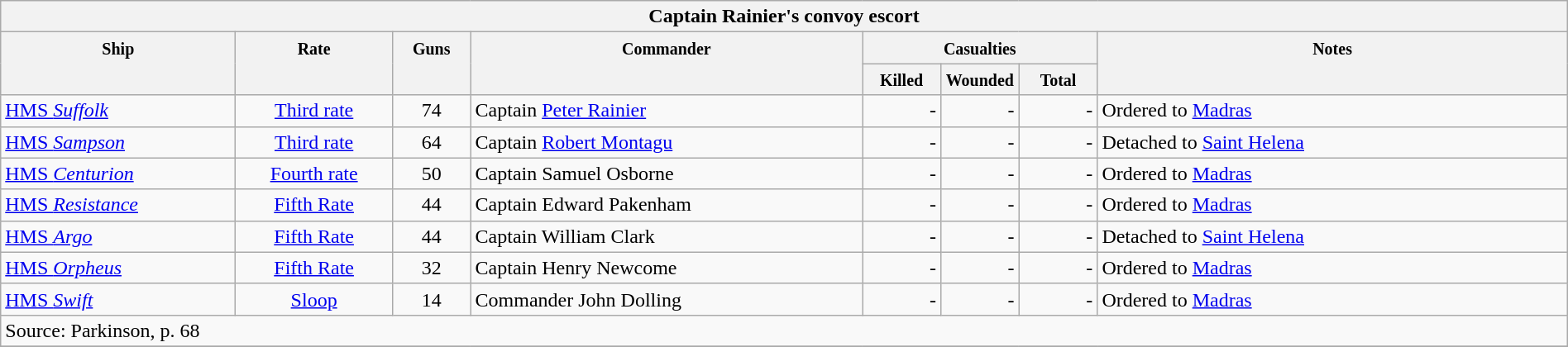<table class="wikitable" width=100%>
<tr valign="top">
<th colspan="11" bgcolor="white">Captain Rainier's convoy escort</th>
</tr>
<tr valign="top"|- valign="top">
<th width=15%; align= center rowspan=2><small>Ship</small></th>
<th width=10%; align= center rowspan=2><small>Rate</small></th>
<th width=5%; align= center rowspan=2><small>Guns</small></th>
<th width=25%; align= center rowspan=2><small>Commander</small></th>
<th width=15%; align= center colspan=3><small>Casualties</small></th>
<th width=30%; align= center rowspan=2><small>Notes</small></th>
</tr>
<tr valign="top">
<th width=5%; align= center><small>Killed</small></th>
<th width=5%; align= center><small>Wounded</small></th>
<th width=5%; align= center><small>Total</small></th>
</tr>
<tr valign="top">
<td align= left><a href='#'>HMS <em>Suffolk</em></a></td>
<td align= center><a href='#'>Third rate</a></td>
<td align= center>74</td>
<td align= left>Captain <a href='#'>Peter Rainier</a></td>
<td align= right>-</td>
<td align= right>-</td>
<td align= right>-</td>
<td align= left>Ordered to <a href='#'>Madras</a></td>
</tr>
<tr valign="top">
<td align= left><a href='#'>HMS <em>Sampson</em></a></td>
<td align= center><a href='#'>Third rate</a></td>
<td align= center>64</td>
<td align= left>Captain <a href='#'>Robert Montagu</a></td>
<td align= right>-</td>
<td align= right>-</td>
<td align= right>-</td>
<td align= left>Detached to <a href='#'>Saint Helena</a></td>
</tr>
<tr valign="top">
<td align= left><a href='#'>HMS <em>Centurion</em></a></td>
<td align= center><a href='#'>Fourth rate</a></td>
<td align= center>50</td>
<td align= left>Captain Samuel Osborne</td>
<td align= right>-</td>
<td align= right>-</td>
<td align= right>-</td>
<td align= left>Ordered to <a href='#'>Madras</a></td>
</tr>
<tr valign="top">
<td align= left><a href='#'>HMS <em>Resistance</em></a></td>
<td align= center><a href='#'>Fifth Rate</a></td>
<td align= center>44</td>
<td align= left>Captain Edward Pakenham</td>
<td align= right>-</td>
<td align= right>-</td>
<td align= right>-</td>
<td align= left>Ordered to <a href='#'>Madras</a></td>
</tr>
<tr valign="top">
<td align= left><a href='#'>HMS <em>Argo</em></a></td>
<td align= center><a href='#'>Fifth Rate</a></td>
<td align= center>44</td>
<td align= left>Captain William Clark</td>
<td align= right>-</td>
<td align= right>-</td>
<td align= right>-</td>
<td align= left>Detached to <a href='#'>Saint Helena</a></td>
</tr>
<tr valign="top">
<td align= left><a href='#'>HMS <em>Orpheus</em></a></td>
<td align= center><a href='#'>Fifth Rate</a></td>
<td align= center>32</td>
<td align= left>Captain Henry Newcome</td>
<td align= right>-</td>
<td align= right>-</td>
<td align= right>-</td>
<td align= left>Ordered to <a href='#'>Madras</a></td>
</tr>
<tr valign="top">
<td align= left><a href='#'>HMS <em>Swift</em></a></td>
<td align= center><a href='#'>Sloop</a></td>
<td align= center>14</td>
<td align= left>Commander John Dolling</td>
<td align= right>-</td>
<td align= right>-</td>
<td align= right>-</td>
<td align= left>Ordered to <a href='#'>Madras</a></td>
</tr>
<tr valign="top">
<td colspan="8" align="left">Source: Parkinson, p. 68</td>
</tr>
<tr>
</tr>
</table>
